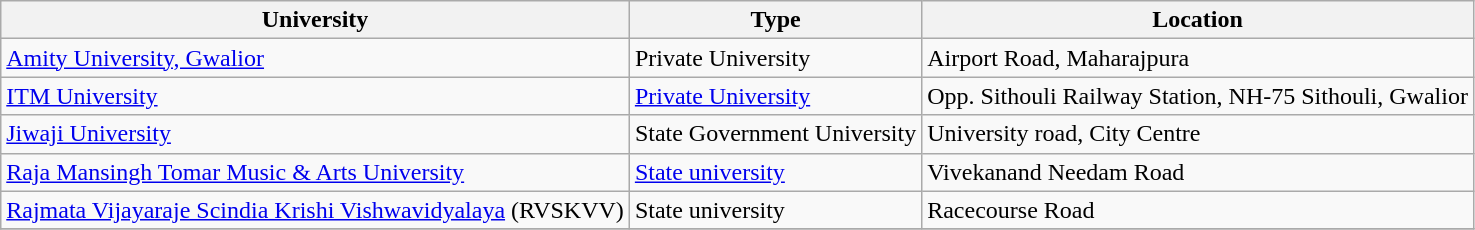<table class="wikitable sortable">
<tr>
<th>University</th>
<th>Type</th>
<th>Location</th>
</tr>
<tr>
<td><a href='#'>Amity University, Gwalior</a></td>
<td>Private University</td>
<td>Airport Road, Maharajpura</td>
</tr>
<tr>
<td><a href='#'>ITM University</a></td>
<td><a href='#'>Private University</a></td>
<td>Opp. Sithouli Railway Station, NH-75 Sithouli, Gwalior</td>
</tr>
<tr>
<td><a href='#'>Jiwaji University</a></td>
<td>State Government University</td>
<td>University road, City Centre</td>
</tr>
<tr>
<td><a href='#'>Raja Mansingh Tomar Music & Arts University</a></td>
<td><a href='#'>State university</a></td>
<td>Vivekanand Needam Road</td>
</tr>
<tr>
<td><a href='#'>Rajmata Vijayaraje Scindia Krishi Vishwavidyalaya</a> (RVSKVV)</td>
<td>State university</td>
<td>Racecourse Road</td>
</tr>
<tr>
</tr>
</table>
